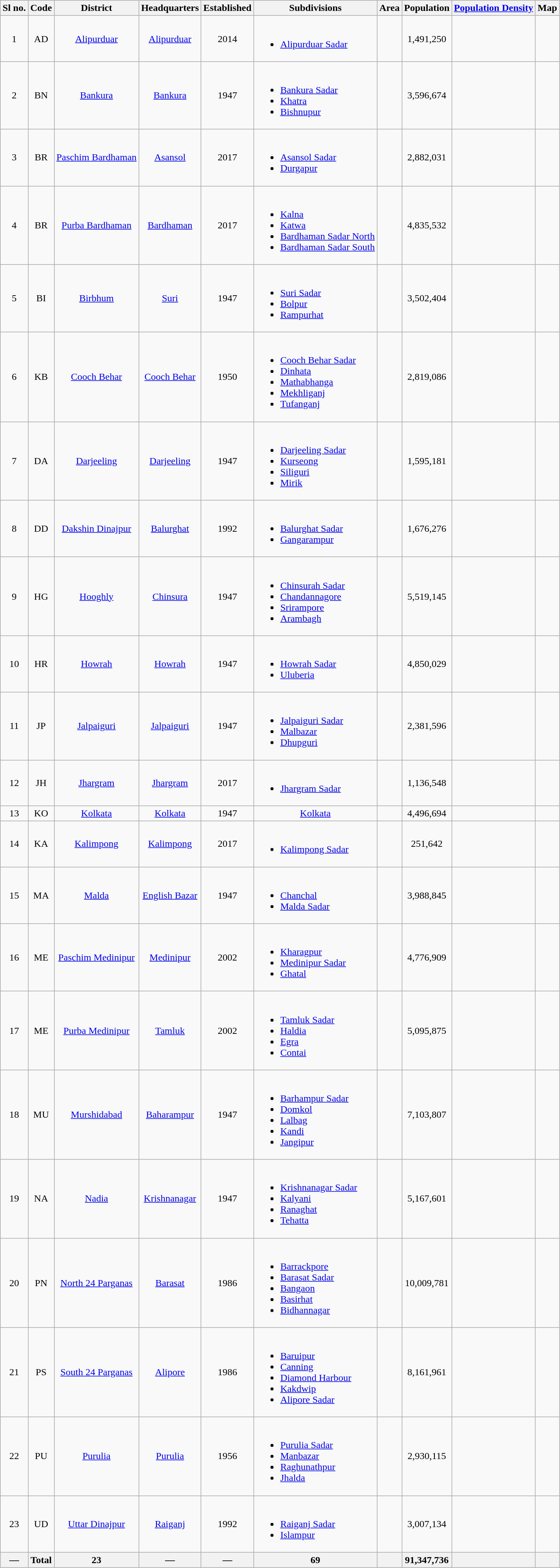<table class="wikitable sortable" style="text-align: center;">
<tr>
<th>Sl no.</th>
<th>Code</th>
<th>District</th>
<th>Headquarters</th>
<th>Established</th>
<th>Subdivisions</th>
<th data-sort-type="number">Area</th>
<th>Population </th>
<th data-sort-type="number"><a href='#'>Population Density</a></th>
<th>Map</th>
</tr>
<tr>
<td>1</td>
<td>AD</td>
<td><a href='#'>Alipurduar</a></td>
<td><a href='#'>Alipurduar</a></td>
<td>2014</td>
<td align="left"><br><ul><li><a href='#'>Alipurduar Sadar</a></li></ul></td>
<td></td>
<td>1,491,250</td>
<td></td>
<td></td>
</tr>
<tr>
<td>2</td>
<td>BN</td>
<td><a href='#'>Bankura</a></td>
<td><a href='#'>Bankura</a></td>
<td>1947</td>
<td align="left"><br><ul><li><a href='#'>Bankura Sadar</a></li><li><a href='#'>Khatra</a></li><li><a href='#'>Bishnupur</a></li></ul></td>
<td></td>
<td>3,596,674</td>
<td></td>
<td></td>
</tr>
<tr>
<td>3</td>
<td>BR</td>
<td><a href='#'>Paschim Bardhaman</a></td>
<td><a href='#'>Asansol</a></td>
<td>2017</td>
<td align="left"><br><ul><li><a href='#'>Asansol Sadar</a></li><li><a href='#'>Durgapur</a></li></ul></td>
<td></td>
<td>2,882,031</td>
<td></td>
<td></td>
</tr>
<tr>
<td>4</td>
<td>BR</td>
<td><a href='#'>Purba Bardhaman</a></td>
<td><a href='#'>Bardhaman</a></td>
<td>2017</td>
<td align="left"><br><ul><li><a href='#'>Kalna</a></li><li><a href='#'>Katwa</a></li><li><a href='#'>Bardhaman Sadar North</a></li><li><a href='#'>Bardhaman Sadar South</a></li></ul></td>
<td></td>
<td>4,835,532</td>
<td></td>
<td></td>
</tr>
<tr>
<td>5</td>
<td>BI</td>
<td><a href='#'>Birbhum</a></td>
<td><a href='#'>Suri</a></td>
<td>1947</td>
<td align="left"><br><ul><li><a href='#'>Suri Sadar</a></li><li><a href='#'>Bolpur</a></li><li><a href='#'>Rampurhat</a></li></ul></td>
<td></td>
<td>3,502,404</td>
<td></td>
<td></td>
</tr>
<tr>
<td>6</td>
<td>KB</td>
<td><a href='#'>Cooch Behar</a></td>
<td><a href='#'>Cooch Behar</a></td>
<td>1950</td>
<td align="left"><br><ul><li><a href='#'>Cooch Behar Sadar</a></li><li><a href='#'>Dinhata</a></li><li><a href='#'>Mathabhanga</a></li><li><a href='#'>Mekhliganj</a></li><li><a href='#'>Tufanganj</a></li></ul></td>
<td></td>
<td>2,819,086</td>
<td></td>
<td></td>
</tr>
<tr>
<td>7</td>
<td>DA</td>
<td><a href='#'>Darjeeling</a></td>
<td><a href='#'>Darjeeling</a></td>
<td>1947</td>
<td align="left"><br><ul><li><a href='#'>Darjeeling Sadar</a></li><li><a href='#'>Kurseong</a></li><li><a href='#'>Siliguri</a></li><li><a href='#'>Mirik</a></li></ul></td>
<td></td>
<td>1,595,181</td>
<td></td>
<td></td>
</tr>
<tr>
<td>8</td>
<td>DD</td>
<td><a href='#'>Dakshin Dinajpur</a></td>
<td><a href='#'>Balurghat</a></td>
<td>1992</td>
<td align="left"><br><ul><li><a href='#'>Balurghat Sadar</a></li><li><a href='#'>Gangarampur</a></li></ul></td>
<td></td>
<td>1,676,276</td>
<td></td>
<td></td>
</tr>
<tr>
<td>9</td>
<td>HG</td>
<td><a href='#'>Hooghly</a></td>
<td><a href='#'>Chinsura</a></td>
<td>1947</td>
<td align="left"><br><ul><li><a href='#'>Chinsurah Sadar</a></li><li><a href='#'>Chandannagore</a></li><li><a href='#'>Srirampore</a></li><li><a href='#'>Arambagh</a></li></ul></td>
<td></td>
<td>5,519,145</td>
<td></td>
<td></td>
</tr>
<tr>
<td>10</td>
<td>HR</td>
<td><a href='#'>Howrah</a></td>
<td><a href='#'>Howrah</a></td>
<td>1947</td>
<td align="left"><br><ul><li><a href='#'>Howrah Sadar</a></li><li><a href='#'>Uluberia</a></li></ul></td>
<td></td>
<td>4,850,029</td>
<td></td>
<td></td>
</tr>
<tr>
<td>11</td>
<td>JP</td>
<td><a href='#'>Jalpaiguri</a></td>
<td><a href='#'>Jalpaiguri</a></td>
<td>1947</td>
<td align="left"><br><ul><li><a href='#'>Jalpaiguri Sadar</a></li><li><a href='#'>Malbazar</a></li><li><a href='#'>Dhupguri</a></li></ul></td>
<td></td>
<td>2,381,596</td>
<td></td>
<td></td>
</tr>
<tr>
<td>12</td>
<td>JH</td>
<td><a href='#'>Jhargram</a></td>
<td><a href='#'>Jhargram</a></td>
<td>2017</td>
<td align="left"><br><ul><li><a href='#'>Jhargram Sadar</a></li></ul></td>
<td></td>
<td>1,136,548</td>
<td></td>
<td></td>
</tr>
<tr>
<td>13</td>
<td>KO</td>
<td><a href='#'>Kolkata</a></td>
<td><a href='#'>Kolkata</a></td>
<td>1947</td>
<td><a href='#'>Kolkata</a></td>
<td></td>
<td>4,496,694</td>
<td></td>
<td></td>
</tr>
<tr>
<td>14</td>
<td>KA</td>
<td><a href='#'>Kalimpong</a></td>
<td><a href='#'>Kalimpong</a></td>
<td>2017</td>
<td align="left"><br><ul><li><a href='#'>Kalimpong Sadar</a></li></ul></td>
<td></td>
<td>251,642</td>
<td></td>
<td></td>
</tr>
<tr>
<td>15</td>
<td>MA</td>
<td><a href='#'>Malda</a></td>
<td><a href='#'>English Bazar</a></td>
<td>1947</td>
<td align="left"><br><ul><li><a href='#'>Chanchal</a></li><li><a href='#'>Malda Sadar</a></li></ul></td>
<td></td>
<td>3,988,845</td>
<td></td>
<td></td>
</tr>
<tr>
<td>16</td>
<td>ME</td>
<td><a href='#'>Paschim Medinipur</a></td>
<td><a href='#'>Medinipur</a></td>
<td>2002</td>
<td align="left"><br><ul><li><a href='#'>Kharagpur</a></li><li><a href='#'>Medinipur Sadar</a></li><li><a href='#'>Ghatal</a></li></ul></td>
<td></td>
<td>4,776,909</td>
<td></td>
<td></td>
</tr>
<tr>
<td>17</td>
<td>ME</td>
<td><a href='#'>Purba Medinipur</a></td>
<td><a href='#'>Tamluk</a></td>
<td>2002</td>
<td align="left"><br><ul><li><a href='#'>Tamluk Sadar</a></li><li><a href='#'>Haldia</a></li><li><a href='#'>Egra</a></li><li><a href='#'>Contai</a></li></ul></td>
<td></td>
<td>5,095,875</td>
<td></td>
<td></td>
</tr>
<tr>
<td>18</td>
<td>MU</td>
<td><a href='#'>Murshidabad</a></td>
<td><a href='#'>Baharampur</a></td>
<td>1947</td>
<td align="left"><br><ul><li><a href='#'>Barhampur Sadar</a></li><li><a href='#'>Domkol</a></li><li><a href='#'>Lalbag</a></li><li><a href='#'>Kandi</a></li><li><a href='#'>Jangipur</a></li></ul></td>
<td></td>
<td>7,103,807</td>
<td></td>
<td></td>
</tr>
<tr>
<td>19</td>
<td>NA</td>
<td><a href='#'>Nadia</a></td>
<td><a href='#'>Krishnanagar</a></td>
<td>1947</td>
<td align="left"><br><ul><li><a href='#'>Krishnanagar Sadar</a></li><li><a href='#'>Kalyani</a></li><li><a href='#'>Ranaghat</a></li><li><a href='#'>Tehatta</a></li></ul></td>
<td></td>
<td>5,167,601</td>
<td></td>
<td></td>
</tr>
<tr>
<td>20</td>
<td>PN</td>
<td><a href='#'>North 24 Parganas</a></td>
<td><a href='#'>Barasat</a></td>
<td>1986</td>
<td align="left"><br><ul><li><a href='#'>Barrackpore</a></li><li><a href='#'>Barasat Sadar</a></li><li><a href='#'>Bangaon</a></li><li><a href='#'>Basirhat</a></li><li><a href='#'>Bidhannagar</a></li></ul></td>
<td></td>
<td>10,009,781</td>
<td></td>
<td></td>
</tr>
<tr>
<td>21</td>
<td>PS</td>
<td><a href='#'>South 24 Parganas</a></td>
<td><a href='#'>Alipore</a></td>
<td>1986</td>
<td align="left"><br><ul><li><a href='#'>Baruipur</a></li><li><a href='#'>Canning</a></li><li><a href='#'>Diamond Harbour</a></li><li><a href='#'>Kakdwip</a></li><li><a href='#'>Alipore Sadar</a></li></ul></td>
<td></td>
<td>8,161,961</td>
<td></td>
<td></td>
</tr>
<tr>
<td>22</td>
<td>PU</td>
<td><a href='#'>Purulia</a></td>
<td><a href='#'>Purulia</a></td>
<td>1956</td>
<td align="left"><br><ul><li><a href='#'>Purulia Sadar</a></li><li><a href='#'>Manbazar</a></li><li><a href='#'>Raghunathpur</a></li><li><a href='#'>Jhalda</a></li></ul></td>
<td></td>
<td>2,930,115</td>
<td></td>
<td></td>
</tr>
<tr>
<td>23</td>
<td>UD</td>
<td><a href='#'>Uttar Dinajpur</a></td>
<td><a href='#'>Raiganj</a></td>
<td>1992</td>
<td align="left"><br><ul><li><a href='#'>Raiganj Sadar</a></li><li><a href='#'>Islampur</a></li></ul></td>
<td></td>
<td>3,007,134</td>
<td></td>
<td></td>
</tr>
<tr>
<th>—</th>
<th>Total</th>
<th>23</th>
<th>—</th>
<th>—</th>
<th>69</th>
<th></th>
<th>91,347,736</th>
<th></th>
<th></th>
</tr>
</table>
